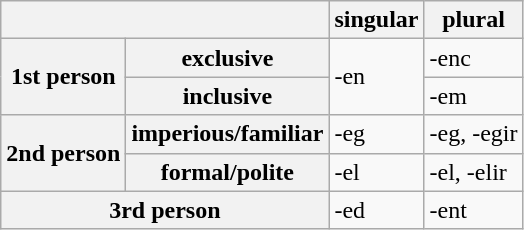<table class="wikitable">
<tr>
<th colspan="2"></th>
<th>singular</th>
<th>plural</th>
</tr>
<tr>
<th rowspan="2">1st person</th>
<th>exclusive</th>
<td rowspan="2">-en</td>
<td>-enc</td>
</tr>
<tr>
<th>inclusive</th>
<td>-em</td>
</tr>
<tr>
<th rowspan="2">2nd person</th>
<th>imperious/familiar</th>
<td>-eg</td>
<td>-eg, -egir</td>
</tr>
<tr>
<th>formal/polite</th>
<td>-el</td>
<td>-el, -elir</td>
</tr>
<tr>
<th colspan="2">3rd person</th>
<td>-ed</td>
<td>-ent</td>
</tr>
</table>
